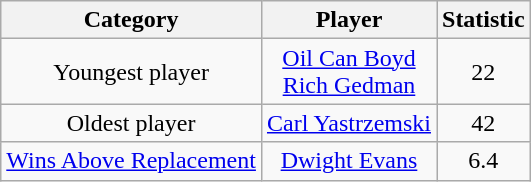<table class="wikitable" style="text-align:center;">
<tr>
<th>Category</th>
<th>Player</th>
<th>Statistic</th>
</tr>
<tr>
<td>Youngest player</td>
<td><a href='#'>Oil Can Boyd</a><br><a href='#'>Rich Gedman</a></td>
<td>22</td>
</tr>
<tr>
<td>Oldest player</td>
<td><a href='#'>Carl Yastrzemski</a></td>
<td>42</td>
</tr>
<tr>
<td><a href='#'>Wins Above Replacement</a></td>
<td><a href='#'>Dwight Evans</a></td>
<td>6.4</td>
</tr>
</table>
